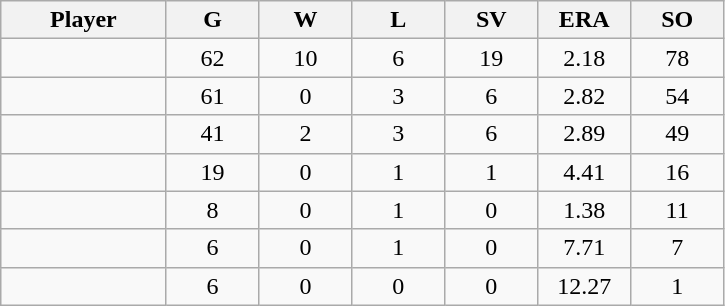<table class="wikitable sortable">
<tr>
<th bgcolor="#DDDDFF" width="16%">Player</th>
<th bgcolor="#DDDDFF" width="9%">G</th>
<th bgcolor="#DDDDFF" width="9%">W</th>
<th bgcolor="#DDDDFF" width="9%">L</th>
<th bgcolor="#DDDDFF" width="9%">SV</th>
<th bgcolor="#DDDDFF" width="9%">ERA</th>
<th bgcolor="#DDDDFF" width="9%">SO</th>
</tr>
<tr align="center">
<td></td>
<td>62</td>
<td>10</td>
<td>6</td>
<td>19</td>
<td>2.18</td>
<td>78</td>
</tr>
<tr align="center">
<td></td>
<td>61</td>
<td>0</td>
<td>3</td>
<td>6</td>
<td>2.82</td>
<td>54</td>
</tr>
<tr align="center">
<td></td>
<td>41</td>
<td>2</td>
<td>3</td>
<td>6</td>
<td>2.89</td>
<td>49</td>
</tr>
<tr align="center">
<td></td>
<td>19</td>
<td>0</td>
<td>1</td>
<td>1</td>
<td>4.41</td>
<td>16</td>
</tr>
<tr align="center">
<td></td>
<td>8</td>
<td>0</td>
<td>1</td>
<td>0</td>
<td>1.38</td>
<td>11</td>
</tr>
<tr align="center">
<td></td>
<td>6</td>
<td>0</td>
<td>1</td>
<td>0</td>
<td>7.71</td>
<td>7</td>
</tr>
<tr align="center">
<td></td>
<td>6</td>
<td>0</td>
<td>0</td>
<td>0</td>
<td>12.27</td>
<td>1</td>
</tr>
</table>
